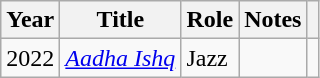<table class="wikitable sortable">
<tr>
<th>Year</th>
<th>Title</th>
<th>Role</th>
<th>Notes</th>
<th scope="col" class="unsortable"></th>
</tr>
<tr>
<td>2022</td>
<td><em><a href='#'>Aadha Ishq</a></em></td>
<td>Jazz</td>
<td></td>
<td></td>
</tr>
</table>
